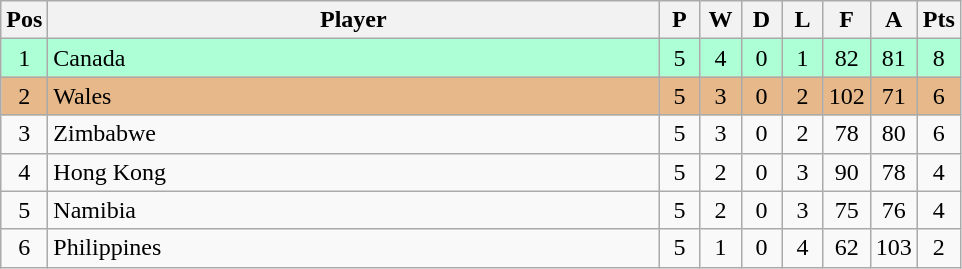<table class="wikitable" style="font-size: 100%">
<tr>
<th width=20>Pos</th>
<th width=400>Player</th>
<th width=20>P</th>
<th width=20>W</th>
<th width=20>D</th>
<th width=20>L</th>
<th width=20>F</th>
<th width=20>A</th>
<th width=20>Pts</th>
</tr>
<tr align=center style="background: #ADFFD6;">
<td>1</td>
<td align="left"> Canada</td>
<td>5</td>
<td>4</td>
<td>0</td>
<td>1</td>
<td>82</td>
<td>81</td>
<td>8</td>
</tr>
<tr align=center style="background: #E6B88A;">
<td>2</td>
<td align="left"> Wales</td>
<td>5</td>
<td>3</td>
<td>0</td>
<td>2</td>
<td>102</td>
<td>71</td>
<td>6</td>
</tr>
<tr align=center>
<td>3</td>
<td align="left"> Zimbabwe</td>
<td>5</td>
<td>3</td>
<td>0</td>
<td>2</td>
<td>78</td>
<td>80</td>
<td>6</td>
</tr>
<tr align=center>
<td>4</td>
<td align="left"> Hong Kong</td>
<td>5</td>
<td>2</td>
<td>0</td>
<td>3</td>
<td>90</td>
<td>78</td>
<td>4</td>
</tr>
<tr align=center>
<td>5</td>
<td align="left"> Namibia</td>
<td>5</td>
<td>2</td>
<td>0</td>
<td>3</td>
<td>75</td>
<td>76</td>
<td>4</td>
</tr>
<tr align=center>
<td>6</td>
<td align="left"> Philippines</td>
<td>5</td>
<td>1</td>
<td>0</td>
<td>4</td>
<td>62</td>
<td>103</td>
<td>2</td>
</tr>
</table>
